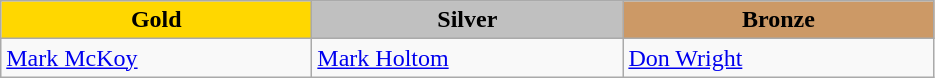<table class="wikitable" style="text-align:left">
<tr align="center">
<td width=200 bgcolor=gold><strong>Gold</strong></td>
<td width=200 bgcolor=silver><strong>Silver</strong></td>
<td width=200 bgcolor=CC9966><strong>Bronze</strong></td>
</tr>
<tr>
<td><a href='#'>Mark McKoy</a><br><em></em></td>
<td><a href='#'>Mark Holtom</a><br><em></em></td>
<td><a href='#'>Don Wright</a><br><em></em></td>
</tr>
</table>
